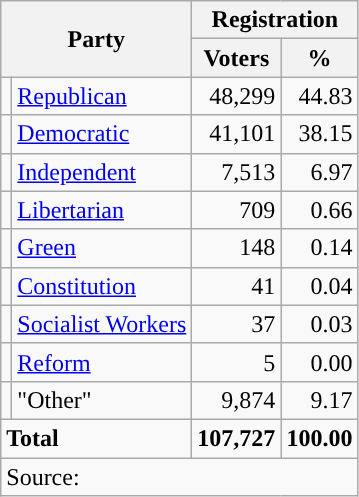<table class="wikitable">
<tr>
<th colspan="2" rowspan="2">Party</th>
<th colspan="2">Registration</th>
</tr>
<tr>
<th>Voters</th>
<th>%</th>
</tr>
<tr>
<td style="background-color:"></td>
<td><a href='#'>Republican</a></td>
<td style="text-align:right;">48,299</td>
<td style="text-align:right;">44.83</td>
</tr>
<tr>
<td style="background-color:"></td>
<td><a href='#'>Democratic</a></td>
<td style="text-align:right;">41,101</td>
<td style="text-align:right;">38.15</td>
</tr>
<tr>
<td style="background-color:"></td>
<td><a href='#'>Independent</a></td>
<td style="text-align:right;">7,513</td>
<td style="text-align:right;">6.97</td>
</tr>
<tr>
<td style="background-color:"></td>
<td><a href='#'>Libertarian</a></td>
<td style="text-align:right;">709</td>
<td style="text-align:right;">0.66</td>
</tr>
<tr>
<td style="background-color:"></td>
<td><a href='#'>Green</a></td>
<td style="text-align:right;">148</td>
<td style="text-align:right;">0.14</td>
</tr>
<tr>
<td style="background-color:"></td>
<td><a href='#'>Constitution</a></td>
<td style="text-align:right;">41</td>
<td style="text-align:right;">0.04</td>
</tr>
<tr>
<td style="background-color:"></td>
<td><a href='#'>Socialist Workers</a></td>
<td style="text-align:right;">37</td>
<td style="text-align:right;">0.03</td>
</tr>
<tr>
<td style="background-color:"></td>
<td><a href='#'>Reform</a></td>
<td style="text-align:right;">5</td>
<td style="text-align:right;">0.00</td>
</tr>
<tr>
<td></td>
<td>"Other"</td>
<td style="text-align:right;">9,874</td>
<td style="text-align:right;">9.17</td>
</tr>
<tr>
<td colspan="2"><strong>Total</strong></td>
<td style="text-align:right;"><strong>107,727</strong></td>
<td style="text-align:right;"><strong>100.00</strong></td>
</tr>
<tr>
<td colspan="4">Source: <em></em></td>
</tr>
</table>
